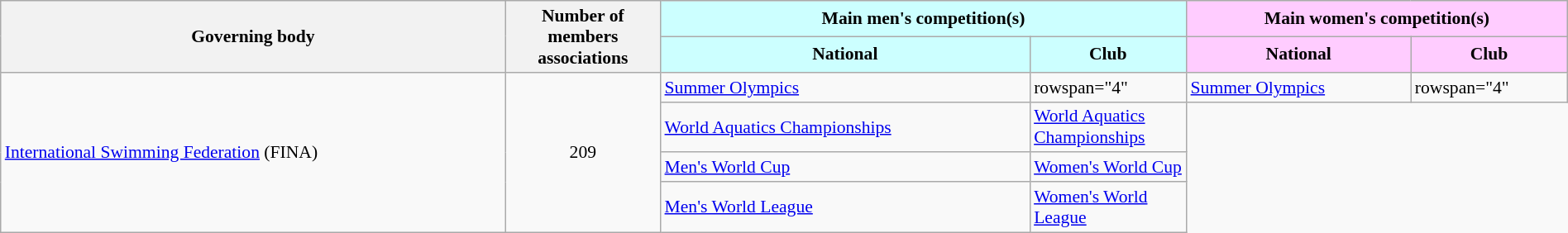<table class="wikitable" style="text-align: left; font-size: 90%; margin-left: auto; margin-right: auto; border: none;">
<tr>
<th rowspan="2">Governing body</th>
<th rowspan="2">Number of<br>members<br>associations</th>
<th colspan="2" style="background-color: #ccffff;">Main men's competition(s)</th>
<th colspan="2" style="background-color: #ffccff;">Main women's competition(s)</th>
</tr>
<tr>
<th style="background-color: #ccffff;">National</th>
<th style="width: 10%; background-color: #ccffff;">Club</th>
<th style="background-color: #ffccff;">National</th>
<th style="width: 10%; background-color: #ffccff;">Club</th>
</tr>
<tr>
<td rowspan="4"><a href='#'>International Swimming Federation</a> (FINA)</td>
<td rowspan="4" style="text-align: center;">209</td>
<td><a href='#'>Summer Olympics</a></td>
<td>rowspan="4" </td>
<td><a href='#'>Summer Olympics</a></td>
<td>rowspan="4" </td>
</tr>
<tr>
<td><a href='#'>World Aquatics Championships</a></td>
<td><a href='#'>World Aquatics Championships</a></td>
</tr>
<tr>
<td><a href='#'>Men's World Cup</a></td>
<td><a href='#'>Women's World Cup</a></td>
</tr>
<tr>
<td><a href='#'>Men's World League</a></td>
<td><a href='#'>Women's World League</a></td>
</tr>
</table>
